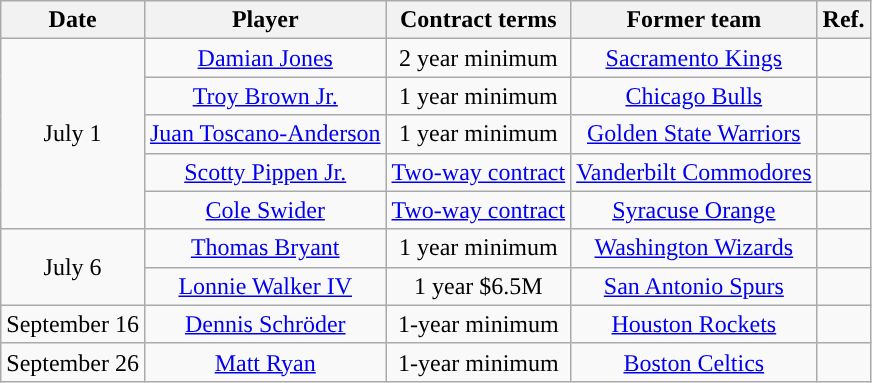<table class="wikitable sortable sortable" style="text-align: center">
<tr>
<th>Date</th>
<th>Player</th>
<th>Contract terms</th>
<th>Former team</th>
<th>Ref.</th>
</tr>
<tr>
<td rowspan="5">July 1</td>
<td><a href='#'>Damian Jones</a></td>
<td>2 year minimum</td>
<td><a href='#'>Sacramento Kings</a></td>
<td></td>
</tr>
<tr>
<td><a href='#'>Troy Brown Jr.</a></td>
<td>1 year minimum</td>
<td><a href='#'>Chicago Bulls</a></td>
<td></td>
</tr>
<tr>
<td><a href='#'>Juan Toscano-Anderson</a></td>
<td>1 year minimum</td>
<td><a href='#'>Golden State Warriors</a></td>
<td></td>
</tr>
<tr>
<td><a href='#'>Scotty Pippen Jr.</a></td>
<td><a href='#'>Two-way contract</a></td>
<td><a href='#'>Vanderbilt Commodores</a></td>
<td></td>
</tr>
<tr>
<td><a href='#'>Cole Swider</a></td>
<td><a href='#'>Two-way contract</a></td>
<td><a href='#'>Syracuse Orange</a></td>
<td></td>
</tr>
<tr>
<td rowspan="2">July 6</td>
<td><a href='#'>Thomas Bryant</a></td>
<td>1 year minimum</td>
<td><a href='#'>Washington Wizards</a></td>
<td></td>
</tr>
<tr>
<td><a href='#'>Lonnie Walker IV</a></td>
<td>1 year $6.5M</td>
<td><a href='#'>San Antonio Spurs</a></td>
<td></td>
</tr>
<tr>
<td>September 16</td>
<td><a href='#'>Dennis Schröder</a></td>
<td>1-year minimum</td>
<td><a href='#'>Houston Rockets</a></td>
<td></td>
</tr>
<tr>
<td>September 26</td>
<td><a href='#'>Matt Ryan</a></td>
<td>1-year minimum</td>
<td><a href='#'>Boston Celtics</a></td>
<td></td>
</tr>
</table>
